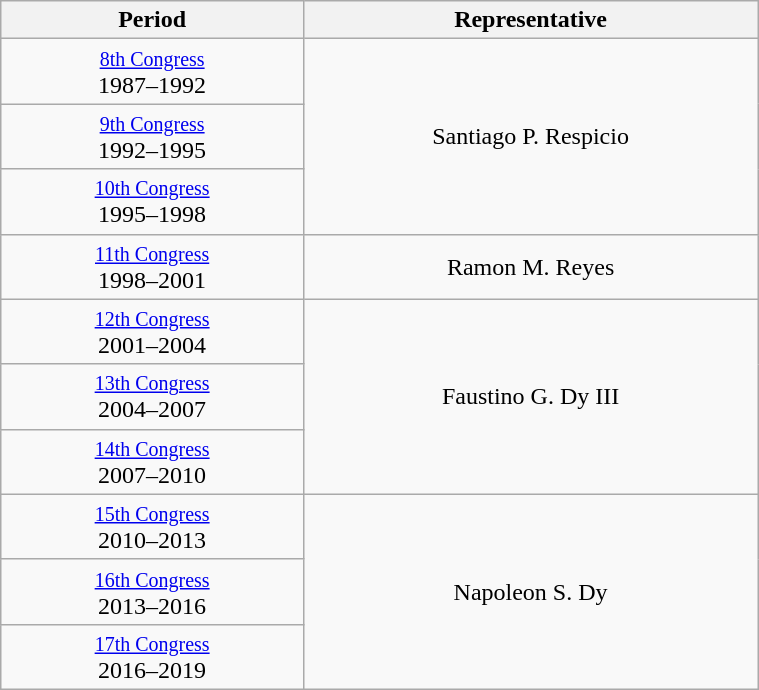<table class="wikitable" style="text-align:center; width:40%;">
<tr>
<th width="40%">Period</th>
<th>Representative</th>
</tr>
<tr>
<td><small><a href='#'>8th Congress</a></small><br>1987–1992</td>
<td rowspan="3">Santiago P. Respicio</td>
</tr>
<tr>
<td><small><a href='#'>9th Congress</a></small><br>1992–1995</td>
</tr>
<tr>
<td><small><a href='#'>10th Congress</a></small><br>1995–1998</td>
</tr>
<tr>
<td><small><a href='#'>11th Congress</a></small><br>1998–2001</td>
<td>Ramon M. Reyes</td>
</tr>
<tr>
<td><small><a href='#'>12th Congress</a></small><br>2001–2004</td>
<td rowspan="3">Faustino G. Dy III</td>
</tr>
<tr>
<td><small><a href='#'>13th Congress</a></small><br>2004–2007</td>
</tr>
<tr>
<td><small><a href='#'>14th Congress</a></small><br>2007–2010</td>
</tr>
<tr>
<td><small><a href='#'>15th Congress</a></small><br>2010–2013</td>
<td rowspan="3">Napoleon S. Dy</td>
</tr>
<tr>
<td><small><a href='#'>16th Congress</a></small><br>2013–2016</td>
</tr>
<tr>
<td><small><a href='#'>17th Congress</a></small><br>2016–2019</td>
</tr>
</table>
